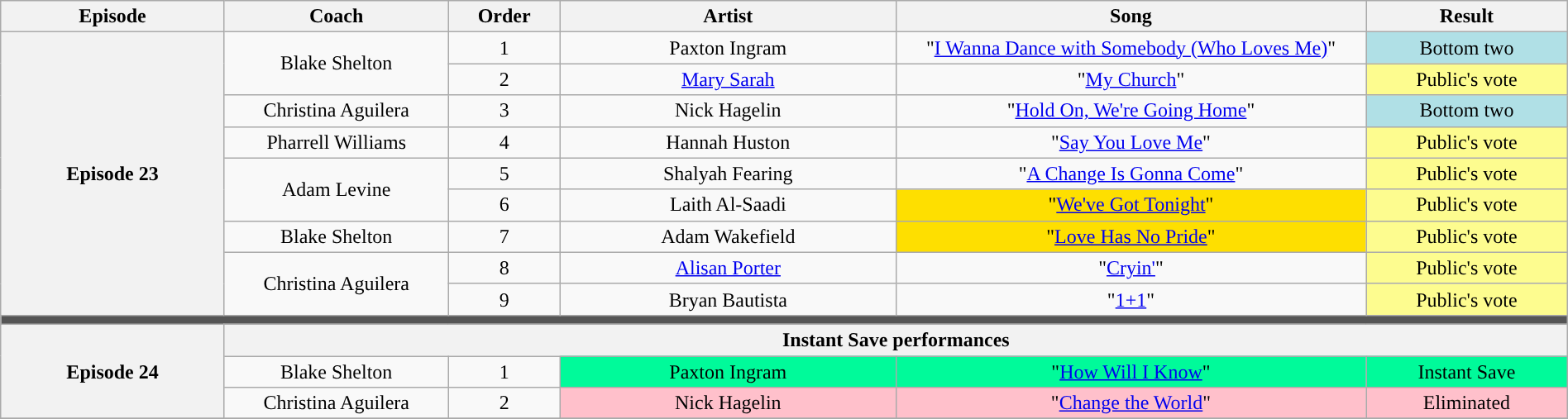<table class="wikitable" style="text-align:center; width:100%;">
<tr>
<th style="width:10%;">Episode</th>
<th style="width:10%;">Coach</th>
<th style="width:05%;">Order</th>
<th style="width:15%;">Artist</th>
<th style="width:21%;">Song</th>
<th style="width:9%;">Result</th>
</tr>
<tr>
<th rowspan="9" scope="row">Episode 23<br><small></small></th>
<td rowspan="2">Blake Shelton</td>
<td>1</td>
<td>Paxton Ingram</td>
<td>"<a href='#'>I Wanna Dance with Somebody (Who Loves Me)</a>"</td>
<td style="background:#B0E0E6;">Bottom two</td>
</tr>
<tr>
<td>2</td>
<td><a href='#'>Mary Sarah</a></td>
<td>"<a href='#'>My Church</a>"</td>
<td style="background:#fdfc8f;">Public's vote</td>
</tr>
<tr>
<td>Christina Aguilera</td>
<td>3</td>
<td>Nick Hagelin</td>
<td>"<a href='#'>Hold On, We're Going Home</a>"</td>
<td style="background:#B0E0E6;">Bottom two</td>
</tr>
<tr>
<td>Pharrell Williams</td>
<td>4</td>
<td>Hannah Huston</td>
<td>"<a href='#'>Say You Love Me</a>"</td>
<td style="background:#fdfc8f;">Public's vote</td>
</tr>
<tr>
<td rowspan="2">Adam Levine</td>
<td>5</td>
<td>Shalyah Fearing</td>
<td>"<a href='#'>A Change Is Gonna Come</a>"</td>
<td style="background:#fdfc8f;">Public's vote</td>
</tr>
<tr>
<td>6</td>
<td>Laith Al-Saadi</td>
<td style="background:#fedf00;">"<a href='#'>We've Got Tonight</a>"</td>
<td style="background:#fdfc8f;">Public's vote</td>
</tr>
<tr>
<td>Blake Shelton</td>
<td>7</td>
<td>Adam Wakefield</td>
<td style="background:#fedf00;">"<a href='#'>Love Has No Pride</a>"</td>
<td style="background:#fdfc8f;">Public's vote</td>
</tr>
<tr>
<td rowspan="2">Christina Aguilera</td>
<td>8</td>
<td><a href='#'>Alisan Porter</a></td>
<td>"<a href='#'>Cryin'</a>"</td>
<td style="background:#fdfc8f;">Public's vote</td>
</tr>
<tr>
<td>9</td>
<td>Bryan Bautista</td>
<td>"<a href='#'>1+1</a>"</td>
<td style="background:#fdfc8f;">Public's vote</td>
</tr>
<tr>
<td colspan="6" style="background:#555;"></td>
</tr>
<tr>
<th rowspan="4" scope="row">Episode 24<br><small></small></th>
</tr>
<tr>
<th colspan="5">Instant Save performances</th>
</tr>
<tr>
<td>Blake Shelton</td>
<td>1</td>
<td style="background:#00FA9A;">Paxton Ingram</td>
<td style="background:#00FA9A;">"<a href='#'>How Will I Know</a>"</td>
<td style="background:#00FA9A;">Instant Save</td>
</tr>
<tr>
<td>Christina Aguilera</td>
<td>2</td>
<td style="background:Pink;">Nick Hagelin</td>
<td style="background:Pink;">"<a href='#'>Change the World</a>"</td>
<td style="background:Pink;">Eliminated</td>
</tr>
<tr>
</tr>
</table>
